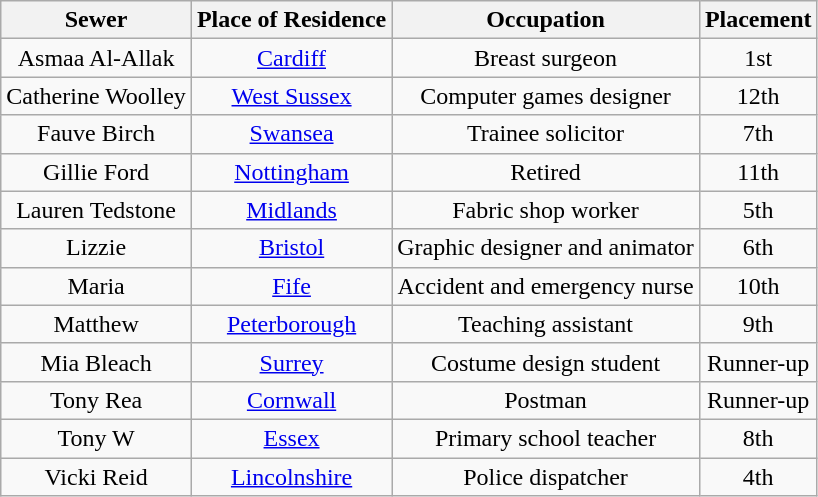<table class="wikitable sortable" border="2" style="text-align:center">
<tr>
<th>Sewer</th>
<th>Place of Residence</th>
<th>Occupation</th>
<th>Placement</th>
</tr>
<tr>
<td>Asmaa Al-Allak</td>
<td><a href='#'>Cardiff</a></td>
<td>Breast surgeon</td>
<td>1st</td>
</tr>
<tr>
<td>Catherine Woolley</td>
<td><a href='#'>West Sussex</a></td>
<td>Computer games designer</td>
<td>12th</td>
</tr>
<tr>
<td>Fauve Birch</td>
<td><a href='#'>Swansea</a></td>
<td>Trainee solicitor</td>
<td>7th</td>
</tr>
<tr>
<td>Gillie Ford</td>
<td><a href='#'>Nottingham</a></td>
<td>Retired</td>
<td>11th</td>
</tr>
<tr>
<td>Lauren Tedstone</td>
<td><a href='#'>Midlands</a></td>
<td>Fabric shop worker</td>
<td>5th</td>
</tr>
<tr>
<td>Lizzie</td>
<td><a href='#'>Bristol</a></td>
<td>Graphic designer and animator</td>
<td>6th</td>
</tr>
<tr>
<td>Maria</td>
<td><a href='#'>Fife</a></td>
<td>Accident and emergency nurse</td>
<td>10th</td>
</tr>
<tr>
<td>Matthew</td>
<td><a href='#'>Peterborough</a></td>
<td>Teaching assistant</td>
<td>9th</td>
</tr>
<tr>
<td>Mia Bleach</td>
<td><a href='#'>Surrey</a></td>
<td>Costume design student</td>
<td>Runner-up</td>
</tr>
<tr>
<td>Tony Rea</td>
<td><a href='#'>Cornwall</a></td>
<td>Postman</td>
<td>Runner-up</td>
</tr>
<tr>
<td>Tony W</td>
<td><a href='#'>Essex</a></td>
<td>Primary school teacher</td>
<td>8th</td>
</tr>
<tr>
<td>Vicki Reid</td>
<td><a href='#'>Lincolnshire</a></td>
<td>Police dispatcher</td>
<td>4th</td>
</tr>
</table>
